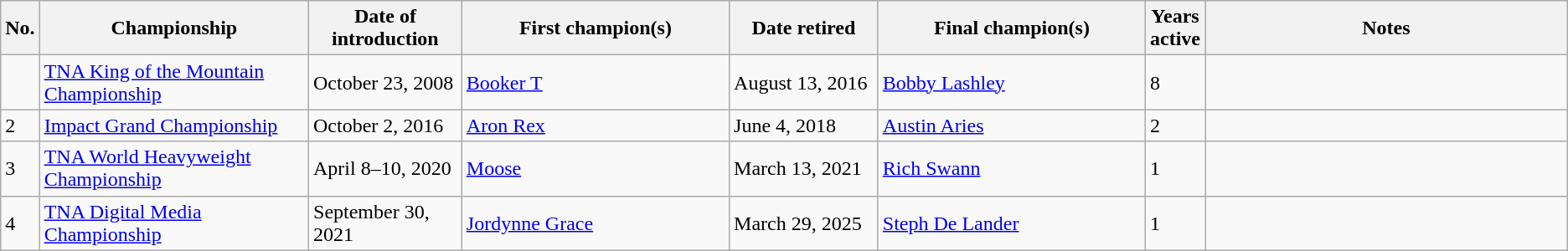<table class="wikitable sortable" border="2">
<tr>
<th width=0>No.</th>
<th width="18%">Championship</th>
<th width="10%">Date of introduction</th>
<th class="unsortable" width="18%">First champion(s)</th>
<th width="10%">Date retired</th>
<th class="unsortable" width="18%">Final champion(s)</th>
<th width=0>Years active</th>
<th class="unsortable" width="25%">Notes</th>
</tr>
<tr>
<td></td>
<td><a href='#'>TNA King of the Mountain Championship</a></td>
<td>October 23, 2008</td>
<td><a href='#'>Booker T</a></td>
<td>August 13, 2016</td>
<td><a href='#'>Bobby Lashley</a></td>
<td>8</td>
<td></td>
</tr>
<tr>
<td>2</td>
<td><a href='#'>Impact Grand Championship</a></td>
<td>October 2, 2016</td>
<td><a href='#'>Aron Rex</a></td>
<td>June 4, 2018</td>
<td><a href='#'>Austin Aries</a></td>
<td>2</td>
<td></td>
</tr>
<tr>
<td>3</td>
<td><a href='#'>TNA World Heavyweight Championship</a></td>
<td>April 8–10, 2020</td>
<td><a href='#'>Moose</a></td>
<td>March 13, 2021</td>
<td><a href='#'>Rich Swann</a></td>
<td>1</td>
<td></td>
</tr>
<tr>
<td>4</td>
<td><a href='#'>TNA Digital Media Championship</a></td>
<td>September 30, 2021</td>
<td><a href='#'>Jordynne Grace</a></td>
<td>March 29, 2025</td>
<td><a href='#'>Steph De Lander</a></td>
<td>1</td>
<td></td>
</tr>
</table>
